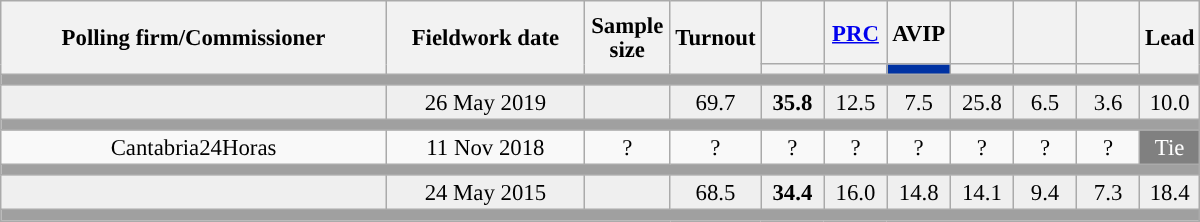<table class="wikitable collapsible collapsed" style="text-align:center; font-size:95%; line-height:16px;">
<tr style="height:42px;">
<th style="width:250px;" rowspan="2">Polling firm/Commissioner</th>
<th style="width:125px;" rowspan="2">Fieldwork date</th>
<th style="width:50px;" rowspan="2">Sample size</th>
<th style="width:45px;" rowspan="2">Turnout</th>
<th style="width:35px;"></th>
<th style="width:35px;"><a href='#'>PRC</a></th>
<th style="width:35px;">AVIP</th>
<th style="width:35px;"></th>
<th style="width:35px;"></th>
<th style="width:35px;"></th>
<th style="width:30px;" rowspan="2">Lead</th>
</tr>
<tr>
<th style="color:inherit;background:"></th>
<th style="color:inherit;background:"></th>
<th style="color:inherit;background:#0032A3;"></th>
<th style="color:inherit;background:"></th>
<th style="color:inherit;background:"></th>
<th style="color:inherit;background:"></th>
</tr>
<tr>
<td colspan="11" style="background:#A0A0A0"></td>
</tr>
<tr style="background:#EFEFEF;">
<td><strong></strong></td>
<td>26 May 2019</td>
<td></td>
<td>69.7</td>
<td><strong>35.8</strong><br></td>
<td>12.5<br></td>
<td>7.5<br></td>
<td>25.8<br></td>
<td>6.5<br></td>
<td>3.6<br></td>
<td style="background:">10.0</td>
</tr>
<tr>
<td colspan="11" style="background:#A0A0A0"></td>
</tr>
<tr>
<td>Cantabria24Horas</td>
<td>11 Nov 2018</td>
<td>?</td>
<td>?</td>
<td>?<br></td>
<td>?<br></td>
<td>?<br></td>
<td>?<br></td>
<td>?<br></td>
<td>?<br></td>
<td style="background:gray;color:white;">Tie</td>
</tr>
<tr>
<td colspan="11" style="background:#A0A0A0"></td>
</tr>
<tr style="background:#EFEFEF;">
<td><strong></strong></td>
<td>24 May 2015</td>
<td></td>
<td>68.5</td>
<td><strong>34.4</strong><br></td>
<td>16.0<br></td>
<td>14.8<br></td>
<td>14.1<br></td>
<td>9.4<br></td>
<td>7.3<br></td>
<td style="background:">18.4</td>
</tr>
<tr>
<td colspan="11" style="background:#A0A0A0"></td>
</tr>
</table>
